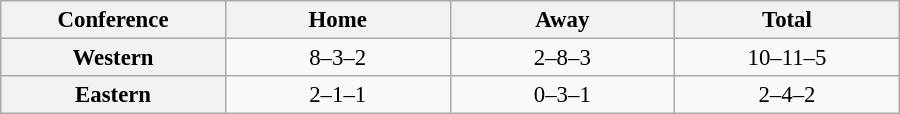<table class="wikitable"  style="width:600px; font-size:95%; text-align:center;">
<tr>
<th style="width:15.0%;">Conference</th>
<th style="width:15.0%;">Home</th>
<th style="width:15.0%;">Away</th>
<th style="width:15.0%;">Total</th>
</tr>
<tr>
<th>Western</th>
<td>8–3–2</td>
<td>2–8–3</td>
<td>10–11–5</td>
</tr>
<tr>
<th>Eastern</th>
<td>2–1–1</td>
<td>0–3–1</td>
<td>2–4–2</td>
</tr>
</table>
